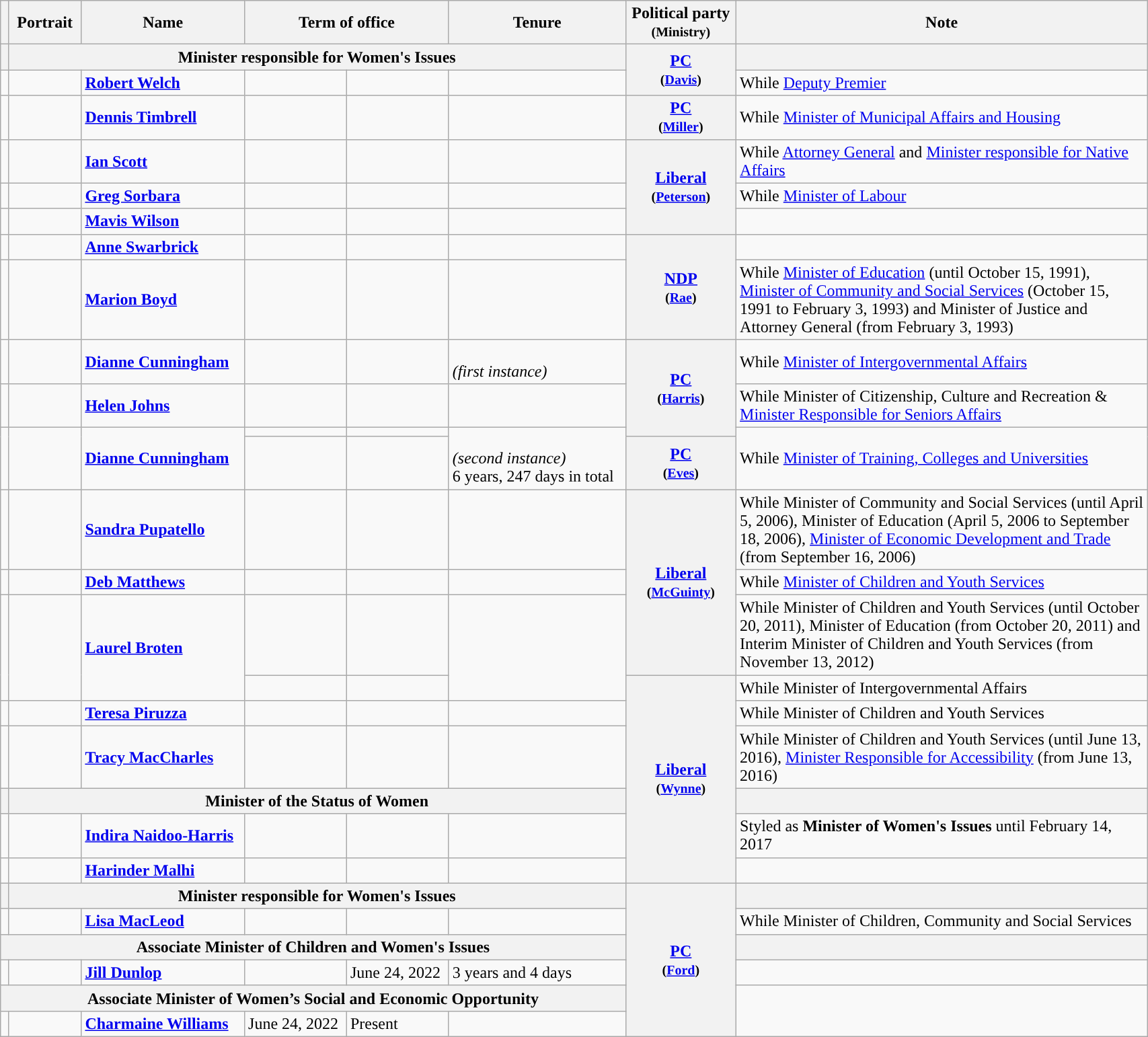<table class="wikitable" style="width: 90%">
<tr>
<th></th>
<th style="width: 65px;">Portrait</th>
<th>Name</th>
<th colspan=2>Term of office</th>
<th>Tenure</th>
<th>Political party<br><small>(Ministry)</small></th>
<th style="width: 400px;">Note</th>
</tr>
<tr>
<th></th>
<th colspan=5><strong>Minister responsible for Women's Issues</strong></th>
<th rowspan=2; style="background:"><a href='#'>PC</a><br><small>(<a href='#'>Davis</a>)</small></th>
<th></th>
</tr>
<tr>
<td style="background:"></td>
<td></td>
<td><strong><a href='#'>Robert Welch</a></strong></td>
<td></td>
<td></td>
<td></td>
<td>While <a href='#'>Deputy Premier</a></td>
</tr>
<tr>
<td style="background:"></td>
<td></td>
<td><strong><a href='#'>Dennis Timbrell</a></strong></td>
<td></td>
<td></td>
<td></td>
<th style="background:"><a href='#'>PC</a><br><small>(<a href='#'>Miller</a>)</small></th>
<td>While <a href='#'>Minister of Municipal Affairs and Housing</a></td>
</tr>
<tr>
<td style="background:"></td>
<td></td>
<td><strong><a href='#'>Ian Scott</a></strong></td>
<td></td>
<td></td>
<td></td>
<th rowspan=3; style="background:"><a href='#'>Liberal</a><br><small>(<a href='#'>Peterson</a>)</small></th>
<td>While <a href='#'>Attorney General</a> and <a href='#'>Minister responsible for Native Affairs</a></td>
</tr>
<tr>
<td style="background:"></td>
<td></td>
<td><strong><a href='#'>Greg Sorbara</a></strong></td>
<td></td>
<td></td>
<td></td>
<td>While <a href='#'>Minister of Labour</a></td>
</tr>
<tr>
<td style="background:"></td>
<td></td>
<td><strong><a href='#'>Mavis Wilson</a></strong></td>
<td></td>
<td></td>
<td></td>
<td></td>
</tr>
<tr>
<td style="background:"></td>
<td></td>
<td><strong><a href='#'>Anne Swarbrick</a></strong></td>
<td></td>
<td></td>
<td></td>
<th rowspan=2 ; style="background:"><a href='#'>NDP</a><br><small>(<a href='#'>Rae</a>)</small></th>
<td></td>
</tr>
<tr>
<td style="background:"></td>
<td></td>
<td><strong><a href='#'>Marion Boyd</a></strong></td>
<td></td>
<td></td>
<td></td>
<td>While <a href='#'>Minister of Education</a> (until October 15, 1991), <a href='#'>Minister of Community and Social Services</a> (October 15, 1991 to February 3, 1993) and Minister of Justice and Attorney General (from February 3, 1993)</td>
</tr>
<tr>
<td style="background:"></td>
<td></td>
<td><strong><a href='#'>Dianne Cunningham</a></strong></td>
<td></td>
<td></td>
<td><br><em>(first instance)</em></td>
<th rowspan=3 ; style="background:"><a href='#'>PC</a><br><small>(<a href='#'>Harris</a>)</small></th>
<td>While <a href='#'>Minister of Intergovernmental Affairs</a></td>
</tr>
<tr>
<td style="background:"></td>
<td></td>
<td><strong><a href='#'>Helen Johns</a></strong></td>
<td></td>
<td></td>
<td></td>
<td>While Minister of Citizenship, Culture and Recreation & <a href='#'>Minister Responsible for Seniors Affairs</a></td>
</tr>
<tr>
<td rowspan=2 ; style="background:"></td>
<td rowspan=2></td>
<td rowspan=2><strong><a href='#'>Dianne Cunningham</a></strong></td>
<td></td>
<td></td>
<td rowspan=2><br><em>(second instance)</em><br>6 years, 247 days in total</td>
<td rowspan=2>While <a href='#'>Minister of Training, Colleges and Universities</a></td>
</tr>
<tr>
<td></td>
<td></td>
<th style="background:"><a href='#'>PC</a><br><small>(<a href='#'>Eves</a>)</small></th>
</tr>
<tr>
<td style="background:"></td>
<td></td>
<td><strong><a href='#'>Sandra Pupatello</a></strong></td>
<td></td>
<td></td>
<td></td>
<th rowspan=3; style="background:"><a href='#'>Liberal</a><br><small>(<a href='#'>McGuinty</a>)</small></th>
<td>While Minister of Community and Social Services (until April 5, 2006), Minister of Education (April 5, 2006 to September 18, 2006), <a href='#'>Minister of Economic Development and Trade</a> (from September 16, 2006)</td>
</tr>
<tr>
<td style="background:"></td>
<td></td>
<td><strong><a href='#'>Deb Matthews</a></strong></td>
<td></td>
<td></td>
<td></td>
<td>While <a href='#'>Minister of Children and Youth Services</a></td>
</tr>
<tr>
<td rowspan=2; style="background:"></td>
<td rowspan=2></td>
<td rowspan=2><strong><a href='#'>Laurel Broten</a></strong></td>
<td></td>
<td></td>
<td rowspan=2></td>
<td>While Minister of Children and Youth Services (until October 20, 2011), Minister of Education (from October 20, 2011) and Interim Minister of Children and Youth Services (from November 13, 2012)</td>
</tr>
<tr>
<td></td>
<td></td>
<th rowspan=6; style="background:"><a href='#'>Liberal</a><br><small>(<a href='#'>Wynne</a>)</small></th>
<td>While Minister of Intergovernmental Affairs</td>
</tr>
<tr>
<td style="background:"></td>
<td></td>
<td><strong><a href='#'>Teresa Piruzza</a></strong></td>
<td></td>
<td></td>
<td></td>
<td>While Minister of Children and Youth Services</td>
</tr>
<tr>
<td style="background:"></td>
<td></td>
<td><strong><a href='#'>Tracy MacCharles</a></strong></td>
<td></td>
<td></td>
<td></td>
<td>While Minister of Children and Youth Services (until June 13, 2016), <a href='#'>Minister Responsible for Accessibility</a> (from June 13, 2016)</td>
</tr>
<tr>
<th></th>
<th colspan=5><strong>Minister of the Status of Women</strong></th>
<th></th>
</tr>
<tr>
<td style="background:"></td>
<td></td>
<td><strong><a href='#'>Indira Naidoo-Harris</a></strong></td>
<td></td>
<td></td>
<td></td>
<td>Styled as <strong>Minister of Women's Issues</strong> until February 14, 2017</td>
</tr>
<tr>
<td style="background:"></td>
<td></td>
<td><strong><a href='#'>Harinder Malhi</a></strong></td>
<td></td>
<td></td>
<td></td>
<td></td>
</tr>
<tr>
<th></th>
<th colspan=5><strong>Minister responsible for Women's Issues</strong></th>
<th rowspan=6; style="background:"><a href='#'>PC</a><br><small>(<a href='#'>Ford</a>)</small></th>
<th></th>
</tr>
<tr>
<td style="background:"></td>
<td></td>
<td><strong><a href='#'>Lisa MacLeod</a></strong></td>
<td></td>
<td></td>
<td></td>
<td>While Minister of Children, Community and Social Services</td>
</tr>
<tr>
<th colspan=6><strong>Associate Minister of Children and Women's Issues</strong></th>
<th></th>
</tr>
<tr>
<td style="background:"></td>
<td></td>
<td><strong><a href='#'>Jill Dunlop</a></strong></td>
<td></td>
<td>June 24, 2022</td>
<td>3 years and 4 days</td>
<td></td>
</tr>
<tr>
<th colspan=6><strong>Associate Minister of Women’s Social and Economic Opportunity</strong></th>
</tr>
<tr>
<td style="background:"></td>
<td></td>
<td><strong><a href='#'>Charmaine Williams</a></strong></td>
<td>June 24, 2022</td>
<td>Present</td>
<td></td>
</tr>
</table>
